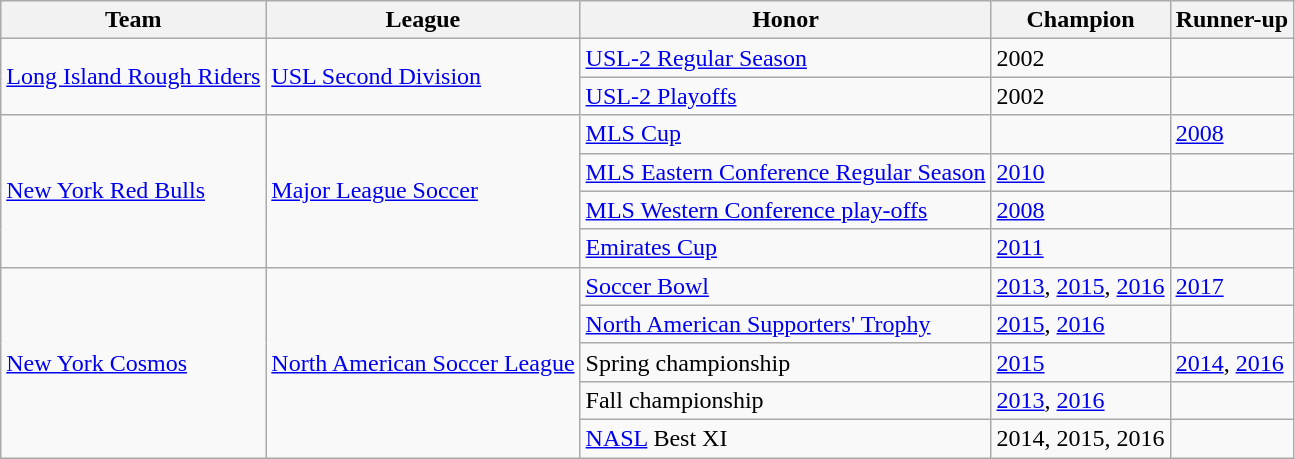<table class="wikitable">
<tr>
<th colspan=1>Team</th>
<th>League</th>
<th>Honor</th>
<th>Champion</th>
<th>Runner-up</th>
</tr>
<tr>
<td rowspan=2><a href='#'>Long Island Rough Riders</a></td>
<td rowspan=2><a href='#'>USL Second Division</a></td>
<td rowspan=1><a href='#'>USL-2 Regular Season</a></td>
<td>2002</td>
<td></td>
</tr>
<tr>
<td rowspan=1><a href='#'>USL-2 Playoffs</a></td>
<td>2002</td>
<td></td>
</tr>
<tr>
<td rowspan=4><a href='#'>New York Red Bulls</a></td>
<td rowspan=4><a href='#'>Major League Soccer</a></td>
<td rowspan=1><a href='#'>MLS Cup</a></td>
<td></td>
<td><a href='#'>2008</a></td>
</tr>
<tr>
<td rowspan=1><a href='#'>MLS Eastern Conference Regular Season</a></td>
<td><a href='#'>2010</a></td>
<td></td>
</tr>
<tr>
<td rowspan=1><a href='#'>MLS Western Conference play-offs</a></td>
<td><a href='#'>2008</a></td>
<td></td>
</tr>
<tr>
<td rowspan=1><a href='#'>Emirates Cup</a></td>
<td><a href='#'>2011</a></td>
<td></td>
</tr>
<tr>
<td rowspan=5><a href='#'>New York Cosmos</a></td>
<td rowspan=5><a href='#'>North American Soccer League</a></td>
<td rowspan=1><a href='#'>Soccer Bowl</a></td>
<td><a href='#'>2013</a>, <a href='#'>2015</a>, <a href='#'>2016</a></td>
<td><a href='#'>2017</a></td>
</tr>
<tr>
<td rowspan=1><a href='#'>North American Supporters' Trophy</a></td>
<td><a href='#'>2015</a>, <a href='#'>2016</a></td>
<td></td>
</tr>
<tr>
<td rowspan=1>Spring championship</td>
<td><a href='#'>2015</a></td>
<td><a href='#'>2014</a>, <a href='#'>2016</a></td>
</tr>
<tr>
<td rowspan=1>Fall championship</td>
<td><a href='#'>2013</a>, <a href='#'>2016</a></td>
<td></td>
</tr>
<tr>
<td rowspan=1><a href='#'>NASL</a> Best XI</td>
<td>2014, 2015, 2016</td>
<td></td>
</tr>
</table>
